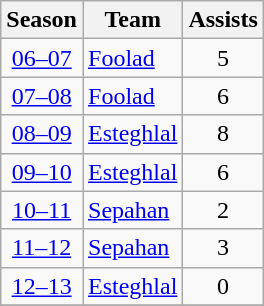<table class="wikitable" style="text-align: center;">
<tr>
<th>Season</th>
<th>Team</th>
<th>Assists</th>
</tr>
<tr>
<td><a href='#'>06–07</a></td>
<td align="left"><a href='#'>Foolad</a></td>
<td>5</td>
</tr>
<tr>
<td><a href='#'>07–08</a></td>
<td align="left"><a href='#'>Foolad</a></td>
<td>6</td>
</tr>
<tr>
<td><a href='#'>08–09</a></td>
<td align="left"><a href='#'>Esteghlal</a></td>
<td>8</td>
</tr>
<tr>
<td><a href='#'>09–10</a></td>
<td align="left"><a href='#'>Esteghlal</a></td>
<td>6</td>
</tr>
<tr>
<td><a href='#'>10–11</a></td>
<td align="left"><a href='#'>Sepahan</a></td>
<td>2</td>
</tr>
<tr>
<td><a href='#'>11–12</a></td>
<td align="left"><a href='#'>Sepahan</a></td>
<td>3</td>
</tr>
<tr>
<td><a href='#'>12–13</a></td>
<td align="left"><a href='#'>Esteghlal</a></td>
<td>0</td>
</tr>
<tr>
</tr>
</table>
